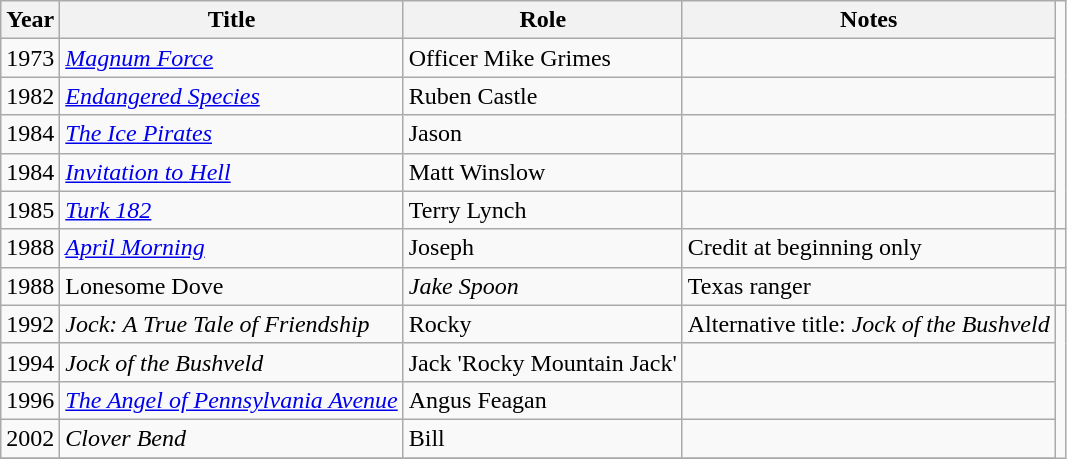<table class="wikitable sortable">
<tr>
<th>Year</th>
<th>Title</th>
<th>Role</th>
<th class="unsortable">Notes</th>
</tr>
<tr>
<td>1973</td>
<td><em><a href='#'>Magnum Force</a></em></td>
<td>Officer Mike Grimes</td>
<td></td>
</tr>
<tr>
<td>1982</td>
<td><em><a href='#'>Endangered Species</a></em></td>
<td>Ruben Castle</td>
<td></td>
</tr>
<tr>
<td>1984</td>
<td><em><a href='#'>The Ice Pirates</a></em></td>
<td>Jason</td>
<td></td>
</tr>
<tr>
<td>1984</td>
<td><em><a href='#'>Invitation to Hell</a></em></td>
<td>Matt Winslow</td>
<td></td>
</tr>
<tr>
<td>1985</td>
<td><em><a href='#'>Turk 182</a></em></td>
<td>Terry Lynch</td>
<td></td>
</tr>
<tr>
<td>1988</td>
<td><em><a href='#'>April Morning</a></em></td>
<td>Joseph</td>
<td>Credit at beginning only</td>
<td></td>
</tr>
<tr>
<td>1988</td>
<td>Lonesome Dove</td>
<td><em>Jake Spoon</em></td>
<td>Texas ranger</td>
<td></td>
</tr>
<tr>
<td>1992</td>
<td><em>Jock: A True Tale of Friendship</em></td>
<td>Rocky</td>
<td>Alternative title: <em>Jock of the Bushveld</em></td>
</tr>
<tr>
<td>1994</td>
<td><em>Jock of the Bushveld</em></td>
<td>Jack 'Rocky Mountain Jack'</td>
<td></td>
</tr>
<tr>
<td>1996</td>
<td><em><a href='#'>The Angel of Pennsylvania Avenue</a></em></td>
<td>Angus Feagan</td>
<td></td>
</tr>
<tr>
<td>2002</td>
<td><em>Clover Bend</em></td>
<td>Bill</td>
<td></td>
</tr>
<tr>
</tr>
</table>
